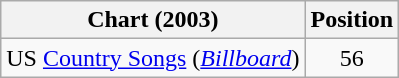<table class="wikitable sortable">
<tr>
<th scope="col">Chart (2003)</th>
<th scope="col">Position</th>
</tr>
<tr>
<td>US <a href='#'>Country Songs</a> (<em><a href='#'>Billboard</a></em>)</td>
<td align="center">56</td>
</tr>
</table>
